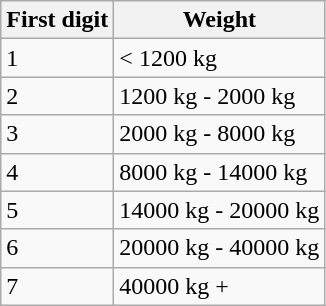<table class="wikitable">
<tr>
<th>First digit</th>
<th>Weight</th>
</tr>
<tr>
<td>1</td>
<td>< 1200 kg</td>
</tr>
<tr>
<td>2</td>
<td>1200 kg - 2000 kg</td>
</tr>
<tr>
<td>3</td>
<td>2000 kg - 8000 kg</td>
</tr>
<tr>
<td>4</td>
<td>8000 kg - 14000 kg</td>
</tr>
<tr>
<td>5</td>
<td>14000 kg - 20000 kg</td>
</tr>
<tr>
<td>6</td>
<td>20000 kg - 40000 kg</td>
</tr>
<tr>
<td>7</td>
<td>40000 kg +</td>
</tr>
</table>
